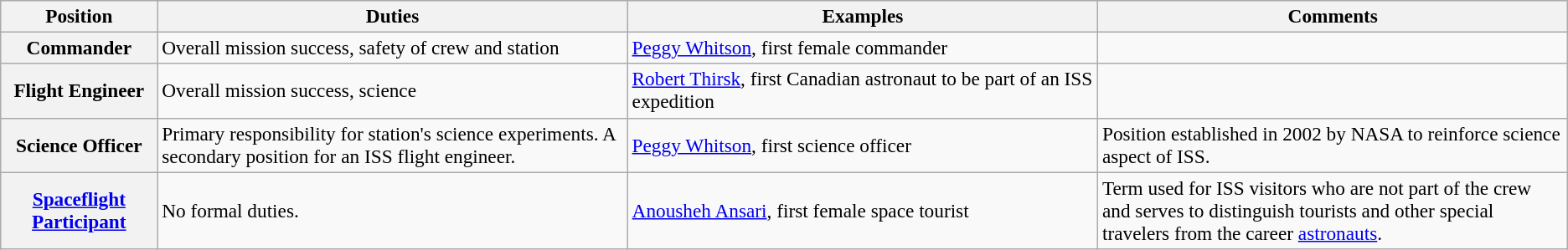<table class="wikitable" style="font-size:97%;">
<tr>
<th style="width:10%;">Position</th>
<th style="width:30%;">Duties</th>
<th style="width:30%;">Examples</th>
<th style="width:30%;">Comments</th>
</tr>
<tr>
<th>Commander</th>
<td>Overall mission success, safety of crew and station</td>
<td><a href='#'>Peggy Whitson</a>, first female commander</td>
<td></td>
</tr>
<tr>
<th>Flight Engineer</th>
<td>Overall mission success, science</td>
<td><a href='#'>Robert Thirsk</a>, first Canadian astronaut to be part of an ISS expedition</td>
<td></td>
</tr>
<tr>
<th>Science Officer</th>
<td>Primary responsibility for station's science experiments. A secondary position for an ISS flight engineer.</td>
<td><a href='#'>Peggy Whitson</a>, first science officer</td>
<td>Position established in 2002 by NASA to reinforce science aspect of ISS.</td>
</tr>
<tr>
<th><a href='#'>Spaceflight Participant</a></th>
<td>No formal duties.</td>
<td><a href='#'>Anousheh Ansari</a>, first female space tourist</td>
<td>Term used for ISS visitors who are not part of the crew and serves to distinguish tourists and other special travelers from the career <a href='#'>astronauts</a>.</td>
</tr>
</table>
